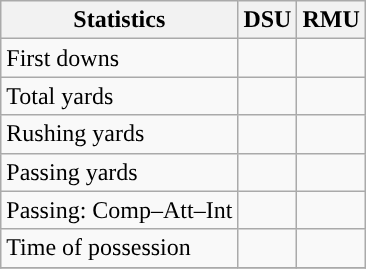<table class="wikitable" style="float: left;">
<tr>
<th>Statistics</th>
<th>DSU</th>
<th>RMU</th>
</tr>
<tr>
<td>First downs</td>
<td></td>
<td></td>
</tr>
<tr>
<td>Total yards</td>
<td></td>
<td></td>
</tr>
<tr>
<td>Rushing yards</td>
<td></td>
<td></td>
</tr>
<tr>
<td>Passing yards</td>
<td></td>
<td></td>
</tr>
<tr>
<td>Passing: Comp–Att–Int</td>
<td></td>
<td></td>
</tr>
<tr>
<td>Time of possession</td>
<td></td>
<td></td>
</tr>
<tr>
</tr>
</table>
